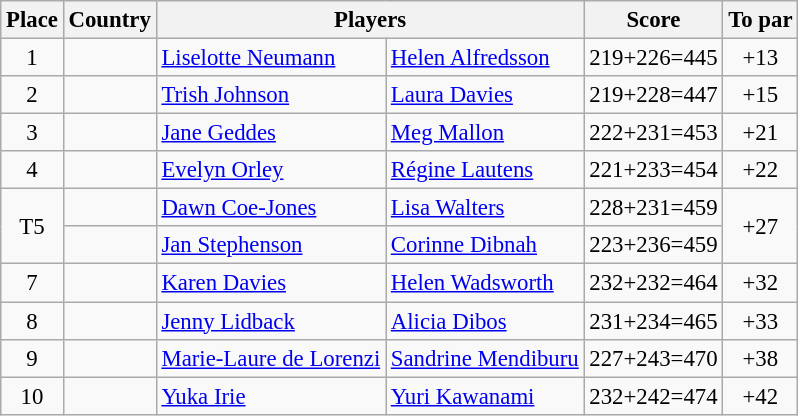<table class="wikitable" style="font-size:95%;">
<tr>
<th>Place</th>
<th>Country</th>
<th colspan=2>Players</th>
<th>Score</th>
<th>To par</th>
</tr>
<tr>
<td align=center>1</td>
<td></td>
<td><a href='#'>Liselotte Neumann</a></td>
<td><a href='#'>Helen Alfredsson</a></td>
<td>219+226=445</td>
<td align=center>+13</td>
</tr>
<tr>
<td align=center>2</td>
<td></td>
<td><a href='#'>Trish Johnson</a></td>
<td><a href='#'>Laura Davies</a></td>
<td>219+228=447</td>
<td align=center>+15</td>
</tr>
<tr>
<td align=center>3</td>
<td></td>
<td><a href='#'>Jane Geddes</a></td>
<td><a href='#'>Meg Mallon</a></td>
<td>222+231=453</td>
<td align=center>+21</td>
</tr>
<tr>
<td align=center>4</td>
<td></td>
<td><a href='#'>Evelyn Orley</a></td>
<td><a href='#'>Régine Lautens</a></td>
<td>221+233=454</td>
<td align=center>+22</td>
</tr>
<tr>
<td rowspan=2 align=center>T5</td>
<td></td>
<td><a href='#'>Dawn Coe-Jones</a></td>
<td><a href='#'>Lisa Walters</a></td>
<td>228+231=459</td>
<td rowspan=2 align=center>+27</td>
</tr>
<tr>
<td></td>
<td><a href='#'>Jan Stephenson</a></td>
<td><a href='#'>Corinne Dibnah</a></td>
<td>223+236=459</td>
</tr>
<tr>
<td align=center>7</td>
<td></td>
<td><a href='#'>Karen Davies</a></td>
<td><a href='#'>Helen Wadsworth</a></td>
<td>232+232=464</td>
<td align=center>+32</td>
</tr>
<tr>
<td align=center>8</td>
<td></td>
<td><a href='#'>Jenny Lidback</a></td>
<td><a href='#'>Alicia Dibos</a></td>
<td>231+234=465</td>
<td align=center>+33</td>
</tr>
<tr>
<td align=center>9</td>
<td></td>
<td><a href='#'>Marie-Laure de Lorenzi</a></td>
<td><a href='#'>Sandrine Mendiburu</a></td>
<td>227+243=470</td>
<td align=center>+38</td>
</tr>
<tr>
<td align=center>10</td>
<td></td>
<td><a href='#'>Yuka Irie</a></td>
<td><a href='#'>Yuri Kawanami</a></td>
<td>232+242=474</td>
<td align=center>+42</td>
</tr>
</table>
